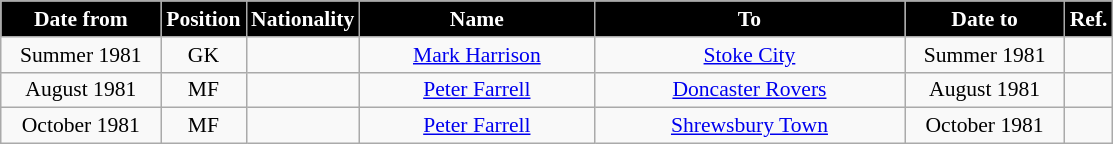<table class="wikitable" style="text-align:center; font-size:90%; ">
<tr>
<th style="background:#000000; color:white; width:100px;">Date from</th>
<th style="background:#000000; color:white; width:50px;">Position</th>
<th style="background:#000000; color:white; width:50px;">Nationality</th>
<th style="background:#000000; color:white; width:150px;">Name</th>
<th style="background:#000000; color:white; width:200px;">To</th>
<th style="background:#000000; color:white; width:100px;">Date to</th>
<th style="background:#000000; color:white; width:25px;">Ref.</th>
</tr>
<tr>
<td>Summer 1981</td>
<td>GK</td>
<td></td>
<td><a href='#'>Mark Harrison</a></td>
<td><a href='#'>Stoke City</a></td>
<td>Summer 1981</td>
<td></td>
</tr>
<tr>
<td>August 1981</td>
<td>MF</td>
<td></td>
<td><a href='#'>Peter Farrell</a></td>
<td><a href='#'>Doncaster Rovers</a></td>
<td>August 1981</td>
<td></td>
</tr>
<tr>
<td>October 1981</td>
<td>MF</td>
<td></td>
<td><a href='#'>Peter Farrell</a></td>
<td><a href='#'>Shrewsbury Town</a></td>
<td>October 1981</td>
<td></td>
</tr>
</table>
